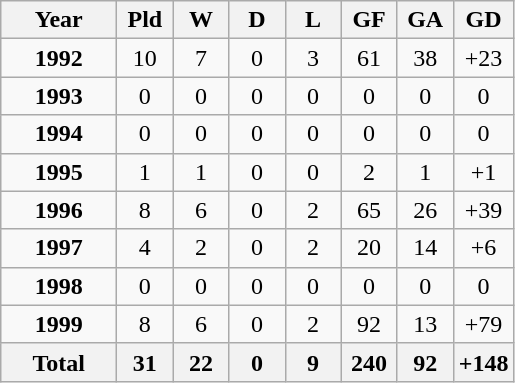<table class="wikitable" style="text-align: center;">
<tr>
<th width=70>Year</th>
<th width=30>Pld</th>
<th width=30>W</th>
<th width=30>D</th>
<th width=30>L</th>
<th width=30>GF</th>
<th width=30>GA</th>
<th width=30>GD</th>
</tr>
<tr>
<td><strong>1992</strong></td>
<td>10</td>
<td>7</td>
<td>0</td>
<td>3</td>
<td>61</td>
<td>38</td>
<td>+23</td>
</tr>
<tr>
<td><strong>1993</strong></td>
<td>0</td>
<td>0</td>
<td>0</td>
<td>0</td>
<td>0</td>
<td>0</td>
<td>0</td>
</tr>
<tr>
<td><strong>1994</strong></td>
<td>0</td>
<td>0</td>
<td>0</td>
<td>0</td>
<td>0</td>
<td>0</td>
<td>0</td>
</tr>
<tr>
<td><strong>1995</strong></td>
<td>1</td>
<td>1</td>
<td>0</td>
<td>0</td>
<td>2</td>
<td>1</td>
<td>+1</td>
</tr>
<tr>
<td><strong>1996</strong></td>
<td>8</td>
<td>6</td>
<td>0</td>
<td>2</td>
<td>65</td>
<td>26</td>
<td>+39</td>
</tr>
<tr>
<td><strong>1997</strong></td>
<td>4</td>
<td>2</td>
<td>0</td>
<td>2</td>
<td>20</td>
<td>14</td>
<td>+6</td>
</tr>
<tr>
<td><strong>1998</strong></td>
<td>0</td>
<td>0</td>
<td>0</td>
<td>0</td>
<td>0</td>
<td>0</td>
<td>0</td>
</tr>
<tr>
<td><strong>1999</strong></td>
<td>8</td>
<td>6</td>
<td>0</td>
<td>2</td>
<td>92</td>
<td>13</td>
<td>+79</td>
</tr>
<tr>
<th>Total</th>
<th>31</th>
<th>22</th>
<th>0</th>
<th>9</th>
<th>240</th>
<th>92</th>
<th>+148</th>
</tr>
</table>
